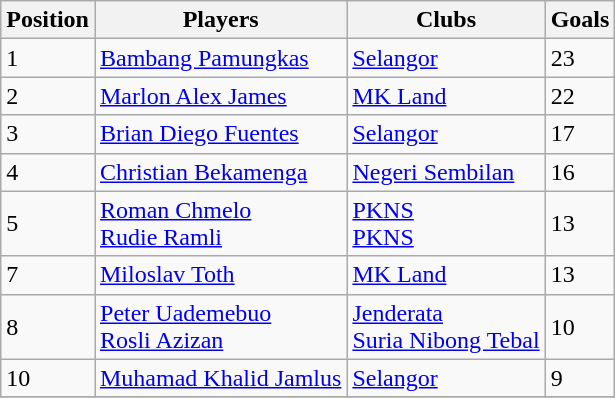<table class="wikitable sortable">
<tr>
<th>Position</th>
<th>Players</th>
<th>Clubs</th>
<th>Goals</th>
</tr>
<tr>
<td>1</td>
<td align="left"> <a href='#'>Bambang Pamungkas</a></td>
<td> <a href='#'>Selangor</a></td>
<td>23</td>
</tr>
<tr>
<td>2</td>
<td align="left"> <a href='#'>Marlon Alex James</a></td>
<td> <a href='#'>MK Land</a></td>
<td>22</td>
</tr>
<tr>
<td>3</td>
<td align="left"> <a href='#'>Brian Diego Fuentes</a></td>
<td> <a href='#'>Selangor</a></td>
<td>17</td>
</tr>
<tr>
<td>4</td>
<td align="left"> <a href='#'>Christian Bekamenga</a></td>
<td> <a href='#'>Negeri Sembilan</a></td>
<td>16</td>
</tr>
<tr>
<td>5</td>
<td align="left"> <a href='#'>Roman Chmelo</a><br> <a href='#'>Rudie Ramli</a></td>
<td> <a href='#'>PKNS</a><br> <a href='#'>PKNS</a></td>
<td>13</td>
</tr>
<tr>
<td>7</td>
<td align="left"> <a href='#'>Miloslav Toth</a></td>
<td> <a href='#'>MK Land</a></td>
<td>13</td>
</tr>
<tr>
<td>8</td>
<td align="left"> <a href='#'>Peter Uademebuo</a><br> <a href='#'>Rosli Azizan</a></td>
<td> <a href='#'>Jenderata</a><br> <a href='#'>Suria Nibong Tebal</a></td>
<td>10</td>
</tr>
<tr>
<td>10</td>
<td align="left"> <a href='#'>Muhamad Khalid Jamlus</a></td>
<td> <a href='#'>Selangor</a></td>
<td>9</td>
</tr>
<tr>
</tr>
</table>
